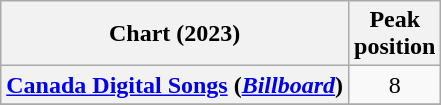<table class="wikitable sortable plainrowheaders" style="text-align:center">
<tr>
<th scope="col">Chart (2023)</th>
<th scope="col">Peak<br>position</th>
</tr>
<tr>
<th scope="row"><a href='#'>Canada Digital Songs</a> (<em><a href='#'>Billboard</a></em>)</th>
<td>8</td>
</tr>
<tr>
</tr>
<tr>
</tr>
</table>
